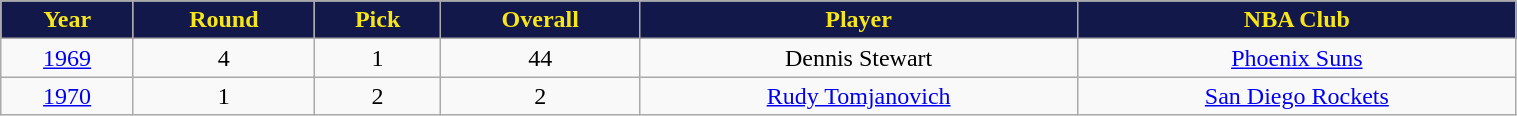<table class="wikitable" style="width:80%;">
<tr style="text-align:center; background:#121849; color:#f8e616;">
<td><strong>Year</strong></td>
<td><strong>Round</strong></td>
<td><strong>Pick</strong></td>
<td><strong>Overall</strong></td>
<td><strong>Player</strong></td>
<td><strong>NBA Club</strong></td>
</tr>
<tr style="text-align:center;" bgcolor="">
<td><a href='#'>1969</a></td>
<td>4</td>
<td>1</td>
<td>44</td>
<td>Dennis Stewart</td>
<td><a href='#'>Phoenix Suns</a></td>
</tr>
<tr style="text-align:center;" bgcolor="">
<td><a href='#'>1970</a></td>
<td>1</td>
<td>2</td>
<td>2</td>
<td><a href='#'>Rudy Tomjanovich</a></td>
<td><a href='#'>San Diego Rockets</a></td>
</tr>
</table>
